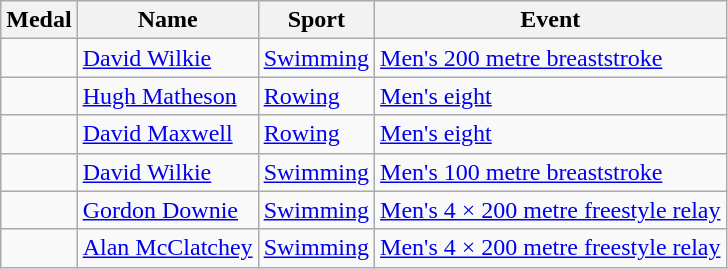<table class="wikitable sortable">
<tr>
<th>Medal</th>
<th>Name</th>
<th>Sport</th>
<th>Event</th>
</tr>
<tr>
<td></td>
<td><a href='#'>David Wilkie</a></td>
<td><a href='#'>Swimming</a></td>
<td><a href='#'>Men's 200 metre breaststroke</a></td>
</tr>
<tr>
<td></td>
<td><a href='#'>Hugh Matheson</a></td>
<td><a href='#'>Rowing</a></td>
<td><a href='#'>Men's eight</a></td>
</tr>
<tr>
<td></td>
<td><a href='#'>David Maxwell</a></td>
<td><a href='#'>Rowing</a></td>
<td><a href='#'>Men's eight</a></td>
</tr>
<tr>
<td></td>
<td><a href='#'>David Wilkie</a></td>
<td><a href='#'>Swimming</a></td>
<td><a href='#'>Men's 100 metre breaststroke</a></td>
</tr>
<tr>
<td></td>
<td><a href='#'>Gordon Downie</a></td>
<td><a href='#'>Swimming</a></td>
<td><a href='#'>Men's 4 × 200 metre freestyle relay</a></td>
</tr>
<tr>
<td></td>
<td><a href='#'>Alan McClatchey</a></td>
<td><a href='#'>Swimming</a></td>
<td><a href='#'>Men's 4 × 200 metre freestyle relay</a></td>
</tr>
</table>
